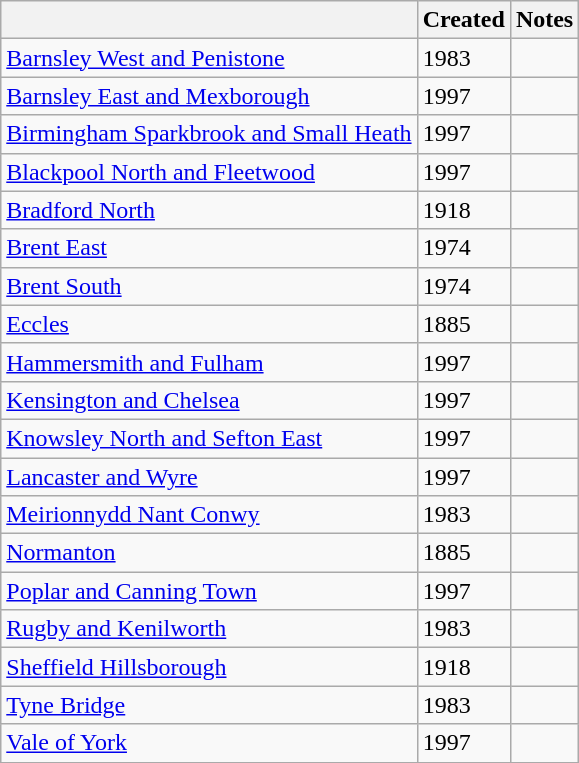<table class="wikitable">
<tr>
<th></th>
<th>Created</th>
<th>Notes</th>
</tr>
<tr>
<td><a href='#'>Barnsley West and Penistone</a></td>
<td>1983</td>
<td></td>
</tr>
<tr>
<td><a href='#'>Barnsley East and Mexborough</a></td>
<td>1997</td>
<td></td>
</tr>
<tr>
<td><a href='#'>Birmingham Sparkbrook and Small Heath</a></td>
<td>1997</td>
<td></td>
</tr>
<tr>
<td><a href='#'>Blackpool North and Fleetwood</a></td>
<td>1997</td>
<td></td>
</tr>
<tr>
<td><a href='#'>Bradford North</a></td>
<td>1918</td>
<td></td>
</tr>
<tr>
<td><a href='#'>Brent East</a></td>
<td>1974</td>
<td></td>
</tr>
<tr>
<td><a href='#'>Brent South</a></td>
<td>1974</td>
<td></td>
</tr>
<tr>
<td><a href='#'>Eccles</a></td>
<td>1885</td>
<td></td>
</tr>
<tr>
<td><a href='#'>Hammersmith and Fulham</a></td>
<td>1997</td>
<td></td>
</tr>
<tr>
<td><a href='#'>Kensington and Chelsea</a></td>
<td>1997</td>
<td></td>
</tr>
<tr>
<td><a href='#'>Knowsley North and Sefton East</a></td>
<td>1997</td>
<td></td>
</tr>
<tr>
<td><a href='#'>Lancaster and Wyre</a></td>
<td>1997</td>
<td></td>
</tr>
<tr>
<td><a href='#'>Meirionnydd Nant Conwy</a></td>
<td>1983</td>
<td></td>
</tr>
<tr>
<td><a href='#'>Normanton</a></td>
<td>1885</td>
<td></td>
</tr>
<tr>
<td><a href='#'>Poplar and Canning Town</a></td>
<td>1997</td>
<td></td>
</tr>
<tr>
<td><a href='#'>Rugby and Kenilworth</a></td>
<td>1983</td>
<td></td>
</tr>
<tr>
<td><a href='#'>Sheffield Hillsborough</a></td>
<td>1918</td>
<td></td>
</tr>
<tr>
<td><a href='#'>Tyne Bridge</a></td>
<td>1983</td>
<td></td>
</tr>
<tr>
<td><a href='#'>Vale of York</a></td>
<td>1997</td>
<td></td>
</tr>
<tr>
</tr>
</table>
